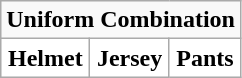<table class="wikitable">
<tr>
<td align="center" Colspan="3"><strong>Uniform Combination</strong></td>
</tr>
<tr align="center">
<th style="background:#FFFFFF;">Helmet</th>
<th style="background:#FFFFFF;">Jersey</th>
<th style="background:#FFFFFF;">Pants</th>
</tr>
</table>
